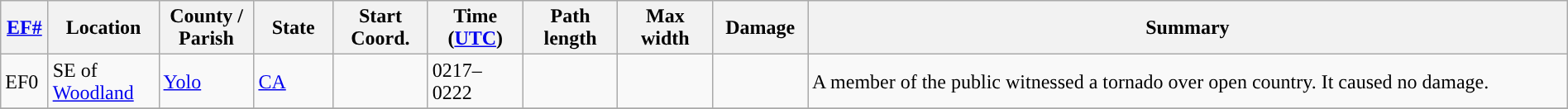<table class="wikitable sortable" style="width:100%;">
<tr>
<th scope="col" width="3%" align="center"><a href='#'>EF#</a></th>
<th scope="col" width="7%" align="center" class="unsortable">Location</th>
<th scope="col" width="6%" align="center" class="unsortable">County / Parish</th>
<th scope="col" width="5%" align="center">State</th>
<th scope="col" width="6%" align="center">Start Coord.</th>
<th scope="col" width="6%" align="center">Time (<a href='#'>UTC</a>)</th>
<th scope="col" width="6%" align="center">Path length</th>
<th scope="col" width="6%" align="center">Max width</th>
<th scope="col" width="6%" align="center">Damage</th>
<th scope="col" width="48%" class="unsortable" align="center">Summary</th>
</tr>
<tr>
<td>EF0</td>
<td>SE of <a href='#'>Woodland</a></td>
<td><a href='#'>Yolo</a></td>
<td><a href='#'>CA</a></td>
<td></td>
<td>0217–0222</td>
<td></td>
<td></td>
<td></td>
<td>A member of the public witnessed a tornado over open country. It caused no damage.</td>
</tr>
<tr>
</tr>
</table>
